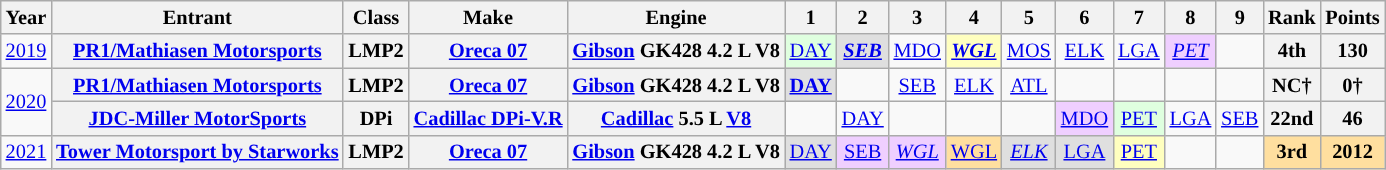<table class="wikitable" style="text-align:center; font-size:85%">
<tr>
<th>Year</th>
<th>Entrant</th>
<th>Class</th>
<th>Make</th>
<th>Engine</th>
<th>1</th>
<th>2</th>
<th>3</th>
<th>4</th>
<th>5</th>
<th>6</th>
<th>7</th>
<th>8</th>
<th>9</th>
<th>Rank</th>
<th>Points</th>
</tr>
<tr>
<td><a href='#'>2019</a></td>
<th nowrap><a href='#'>PR1/Mathiasen Motorsports</a></th>
<th>LMP2</th>
<th nowrap><a href='#'>Oreca 07</a></th>
<th nowrap><a href='#'>Gibson</a> GK428 4.2 L V8</th>
<td style="background:#DFFFDF;"><a href='#'>DAY</a><br></td>
<td style="background:#DFDFDF;"><strong><em><a href='#'>SEB</a></em></strong><br></td>
<td><a href='#'>MDO</a></td>
<td style="background:#FFFFBF;"><strong><em><a href='#'>WGL</a></em></strong><br></td>
<td><a href='#'>MOS</a></td>
<td><a href='#'>ELK</a></td>
<td><a href='#'>LGA</a></td>
<td style="background:#EFCFFF;"><em><a href='#'>PET</a></em><br></td>
<td></td>
<th>4th</th>
<th>130</th>
</tr>
<tr>
<td rowspan=2><a href='#'>2020</a></td>
<th nowrap><a href='#'>PR1/Mathiasen Motorsports</a></th>
<th>LMP2</th>
<th nowrap><a href='#'>Oreca 07</a></th>
<th nowrap><a href='#'>Gibson</a> GK428 4.2 L V8</th>
<td style="background:#DFDFDF;"><strong><a href='#'>DAY</a></strong><br></td>
<td></td>
<td><a href='#'>SEB</a></td>
<td><a href='#'>ELK</a></td>
<td><a href='#'>ATL</a></td>
<td></td>
<td></td>
<td></td>
<td></td>
<th>NC†</th>
<th>0†</th>
</tr>
<tr>
<th nowrap><a href='#'>JDC-Miller MotorSports</a></th>
<th>DPi</th>
<th nowrap><a href='#'>Cadillac DPi-V.R</a></th>
<th nowrap><a href='#'>Cadillac</a> 5.5 L <a href='#'>V8</a></th>
<td></td>
<td><a href='#'>DAY</a></td>
<td></td>
<td></td>
<td></td>
<td style="background:#EFCFFF;"><a href='#'>MDO</a><br></td>
<td style="background:#DFFFDF;"><a href='#'>PET</a><br></td>
<td><a href='#'>LGA</a></td>
<td><a href='#'>SEB</a></td>
<th>22nd</th>
<th>46</th>
</tr>
<tr>
<td><a href='#'>2021</a></td>
<th nowrap><a href='#'>Tower Motorsport by Starworks</a></th>
<th>LMP2</th>
<th nowrap><a href='#'>Oreca 07</a></th>
<th nowrap><a href='#'>Gibson</a> GK428 4.2 L V8</th>
<td style="background:#DFDFDF;"><a href='#'>DAY</a><br></td>
<td style="background:#EFCFFF;"><a href='#'>SEB</a><br></td>
<td style="background:#EFCFFF;"><em><a href='#'>WGL</a></em><br></td>
<td style="background:#FFDF9F;"><a href='#'>WGL</a><br></td>
<td style="background:#DFDFDF;"><em><a href='#'>ELK</a></em><br></td>
<td style="background:#DFDFDF;"><a href='#'>LGA</a><br></td>
<td style="background:#FFFFBF;"><a href='#'>PET</a><br></td>
<td></td>
<td></td>
<th style="background:#FFDF9F;">3rd</th>
<th style="background:#FFDF9F;">2012</th>
</tr>
</table>
